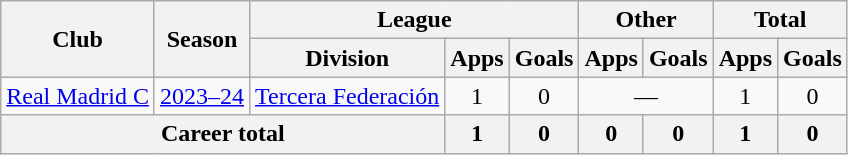<table class=wikitable style=text-align:center>
<tr>
<th rowspan="2">Club</th>
<th rowspan="2">Season</th>
<th colspan="3">League</th>
<th colspan="2">Other</th>
<th colspan="2">Total</th>
</tr>
<tr>
<th>Division</th>
<th>Apps</th>
<th>Goals</th>
<th>Apps</th>
<th>Goals</th>
<th>Apps</th>
<th>Goals</th>
</tr>
<tr>
<td><a href='#'>Real Madrid C</a></td>
<td><a href='#'>2023–24</a></td>
<td><a href='#'>Tercera Federación</a></td>
<td>1</td>
<td>0</td>
<td colspan="2">—</td>
<td>1</td>
<td>0</td>
</tr>
<tr>
<th colspan="3">Career total</th>
<th>1</th>
<th>0</th>
<th>0</th>
<th>0</th>
<th>1</th>
<th>0</th>
</tr>
</table>
